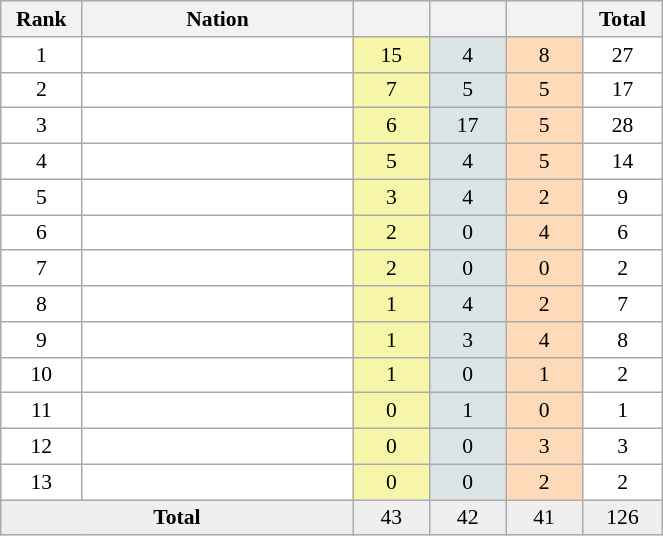<table class=wikitable width=35% cellspacing="1" cellpadding="3" style="border:1px solid #AAAAAA;font-size:90%">
<tr bgcolor="#EFEFEF">
<th width=50>Rank</th>
<th width=200>Nation</th>
<th width=50></th>
<th width=50></th>
<th width=50></th>
<th width=50>Total</th>
</tr>
<tr align="center" valign="top" bgcolor="#FFFFFF">
<td rowspan="1" valign="center">1</td>
<td align="left"></td>
<td style="background:#F7F6A8;">15</td>
<td style="background:#DCE5E5;">4</td>
<td style="background:#FFDAB9;">8</td>
<td>27</td>
</tr>
<tr align="center" valign="top" bgcolor="#FFFFFF">
<td rowspan="1" valign="center">2</td>
<td align="left"></td>
<td style="background:#F7F6A8;">7</td>
<td style="background:#DCE5E5;">5</td>
<td style="background:#FFDAB9;">5</td>
<td>17</td>
</tr>
<tr align="center" valign="top" bgcolor="#FFFFFF">
<td rowspan="1" valign="center">3</td>
<td align="left"></td>
<td style="background:#F7F6A8;">6</td>
<td style="background:#DCE5E5;">17</td>
<td style="background:#FFDAB9;">5</td>
<td>28</td>
</tr>
<tr align="center" valign="top" bgcolor="#FFFFFF">
<td rowspan="1" valign="center">4</td>
<td align="left"></td>
<td style="background:#F7F6A8;">5</td>
<td style="background:#DCE5E5;">4</td>
<td style="background:#FFDAB9;">5</td>
<td>14</td>
</tr>
<tr align="center" valign="top" bgcolor="#FFFFFF">
<td rowspan="1" valign="center">5</td>
<td align="left"></td>
<td style="background:#F7F6A8;">3</td>
<td style="background:#DCE5E5;">4</td>
<td style="background:#FFDAB9;">2</td>
<td>9</td>
</tr>
<tr align="center" valign="top" bgcolor="#FFFFFF">
<td rowspan="1" valign="center">6</td>
<td align="left"></td>
<td style="background:#F7F6A8;">2</td>
<td style="background:#DCE5E5;">0</td>
<td style="background:#FFDAB9;">4</td>
<td>6</td>
</tr>
<tr align="center" valign="top" bgcolor="#FFFFFF">
<td rowspan="1" valign="center">7</td>
<td align="left"></td>
<td style="background:#F7F6A8;">2</td>
<td style="background:#DCE5E5;">0</td>
<td style="background:#FFDAB9;">0</td>
<td>2</td>
</tr>
<tr align="center" valign="top" bgcolor="#FFFFFF">
<td rowspan="1" valign="center">8</td>
<td align="left"></td>
<td style="background:#F7F6A8;">1</td>
<td style="background:#DCE5E5;">4</td>
<td style="background:#FFDAB9;">2</td>
<td>7</td>
</tr>
<tr align="center" valign="top" bgcolor="#FFFFFF">
<td rowspan="1" valign="center">9</td>
<td align="left"></td>
<td style="background:#F7F6A8;">1</td>
<td style="background:#DCE5E5;">3</td>
<td style="background:#FFDAB9;">4</td>
<td>8</td>
</tr>
<tr align="center" valign="top" bgcolor="#FFFFFF">
<td rowspan="1" valign="center">10</td>
<td align="left"></td>
<td style="background:#F7F6A8;">1</td>
<td style="background:#DCE5E5;">0</td>
<td style="background:#FFDAB9;">1</td>
<td>2</td>
</tr>
<tr align="center" valign="top" bgcolor="#FFFFFF">
<td rowspan="1" valign="center">11</td>
<td align="left"></td>
<td style="background:#F7F6A8;">0</td>
<td style="background:#DCE5E5;">1</td>
<td style="background:#FFDAB9;">0</td>
<td>1</td>
</tr>
<tr align="center" valign="top" bgcolor="#FFFFFF">
<td rowspan="1" valign="center">12</td>
<td align="left"></td>
<td style="background:#F7F6A8;">0</td>
<td style="background:#DCE5E5;">0</td>
<td style="background:#FFDAB9;">3</td>
<td>3</td>
</tr>
<tr align="center" valign="top" bgcolor="#FFFFFF">
<td rowspan="1" valign="center">13</td>
<td align="left"></td>
<td style="background:#F7F6A8;">0</td>
<td style="background:#DCE5E5;">0</td>
<td style="background:#FFDAB9;">2</td>
<td>2</td>
</tr>
<tr align="center" valign="top" bgcolor="#EFEFEF">
<td colspan="2" rowspan="1" valign="center"><strong>Total</strong></td>
<td>43</td>
<td>42</td>
<td>41</td>
<td>126</td>
</tr>
</table>
